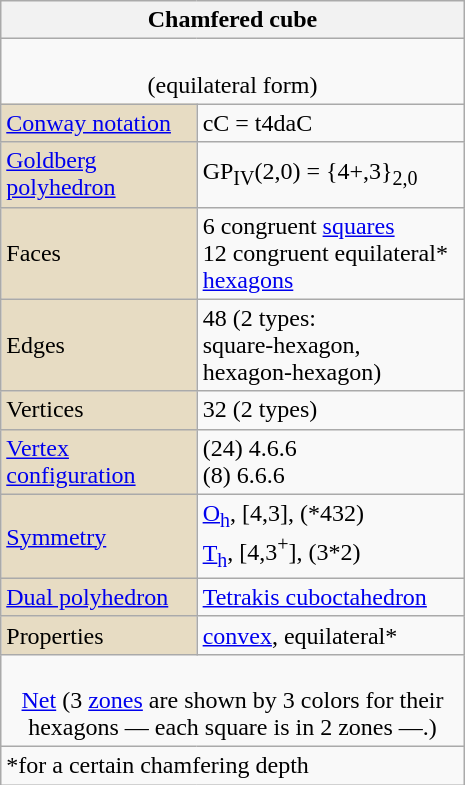<table class=wikitable align="right" width=310>
<tr>
<th bgcolor=#e7dcc3 colspan=2>Chamfered cube</th>
</tr>
<tr>
<td align=center colspan=2><br><span>(equilateral form)</span></td>
</tr>
<tr>
<td bgcolor=#e7dcc3><a href='#'>Conway notation</a></td>
<td>cC = t4daC</td>
</tr>
<tr>
<td bgcolor=#e7dcc3><a href='#'>Goldberg polyhedron</a></td>
<td>GP<sub>IV</sub>(2,0) = {4+,3}<sub>2,0</sub></td>
</tr>
<tr>
<td bgcolor=#e7dcc3>Faces</td>
<td>6 congruent <a href='#'>squares</a><br>12 congruent equilateral* <a href='#'>hexagons</a></td>
</tr>
<tr>
<td bgcolor=#e7dcc3>Edges</td>
<td>48 (2 types:<br>square-hexagon,<br>hexagon-hexagon)</td>
</tr>
<tr>
<td bgcolor=#e7dcc3>Vertices</td>
<td>32 (2 types)</td>
</tr>
<tr>
<td bgcolor=#e7dcc3><a href='#'>Vertex configuration</a></td>
<td>(24) 4.6.6<br>(8) 6.6.6</td>
</tr>
<tr>
<td bgcolor=#e7dcc3><a href='#'>Symmetry</a></td>
<td><a href='#'>O<sub>h</sub></a>, [4,3], (*432)<br><a href='#'>T<sub>h</sub></a>, [4,3<sup>+</sup>], (3*2)</td>
</tr>
<tr>
<td bgcolor=#e7dcc3><a href='#'>Dual polyhedron</a></td>
<td><a href='#'>Tetrakis cuboctahedron</a></td>
</tr>
<tr>
<td bgcolor=#e7dcc3>Properties</td>
<td><a href='#'>convex</a>, equilateral*</td>
</tr>
<tr>
<td colspan=2 align=center><br><a href='#'>Net</a> (3 <a href='#'>zones</a> are shown by 3 colors for their hexagons — each square is in 2 zones —.)</td>
</tr>
<tr>
<td colspan=2>*<span>for a certain chamfering depth</span></td>
</tr>
</table>
